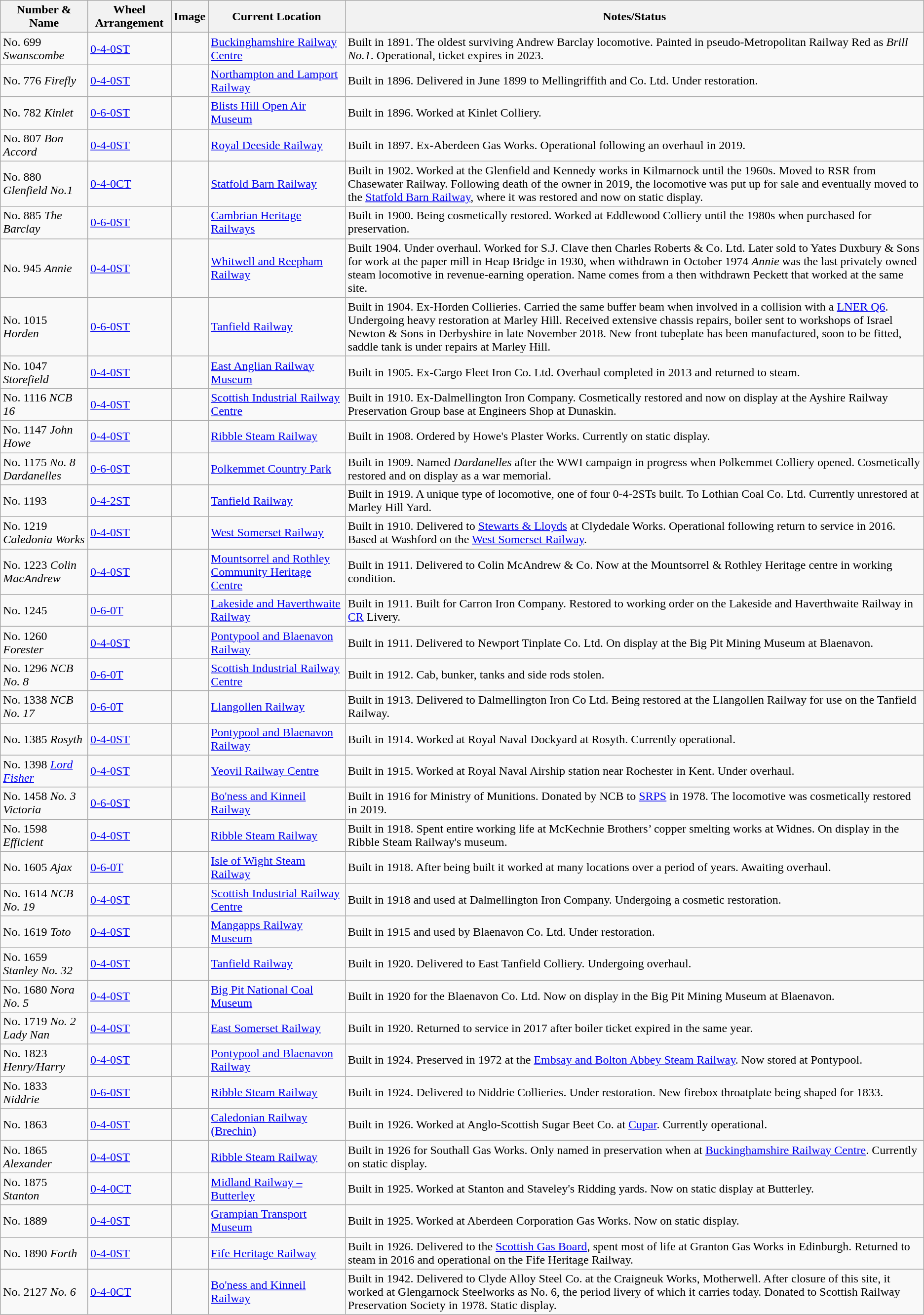<table class="wikitable sortable">
<tr>
<th>Number & Name</th>
<th>Wheel Arrangement</th>
<th class="unsortable">Image</th>
<th>Current Location</th>
<th>Notes/Status</th>
</tr>
<tr>
<td>No. 699 <em>Swanscombe</em></td>
<td><a href='#'>0-4-0</a><a href='#'>ST</a></td>
<td></td>
<td><a href='#'>Buckinghamshire Railway Centre</a></td>
<td>Built in 1891. The oldest surviving Andrew Barclay locomotive. Painted in pseudo-Metropolitan Railway Red as <em>Brill No.1</em>. Operational, ticket expires in 2023.</td>
</tr>
<tr>
<td>No. 776 <em>Firefly</em></td>
<td><a href='#'>0-4-0</a><a href='#'>ST</a></td>
<td></td>
<td><a href='#'>Northampton and Lamport Railway</a></td>
<td>Built in 1896. Delivered in June 1899 to Mellingriffith and Co. Ltd. Under restoration.</td>
</tr>
<tr>
<td>No. 782 <em>Kinlet</em></td>
<td><a href='#'>0-6-0</a><a href='#'>ST</a></td>
<td></td>
<td><a href='#'>Blists Hill Open Air Museum</a></td>
<td>Built in 1896. Worked at Kinlet Colliery.</td>
</tr>
<tr>
<td>No. 807 <em>Bon Accord</em></td>
<td><a href='#'>0-4-0</a><a href='#'>ST</a></td>
<td></td>
<td><a href='#'>Royal Deeside Railway</a></td>
<td>Built in 1897. Ex-Aberdeen Gas Works. Operational following an overhaul in 2019.</td>
</tr>
<tr>
<td>No. 880 <em>Glenfield No.1</em></td>
<td><a href='#'>0-4-0</a><a href='#'>CT</a></td>
<td></td>
<td><a href='#'>Statfold Barn Railway</a></td>
<td>Built in 1902. Worked at the Glenfield and Kennedy works in Kilmarnock until the 1960s. Moved to RSR from Chasewater Railway. Following death of the owner in 2019, the locomotive was put up for sale and eventually moved to the <a href='#'>Statfold Barn Railway</a>, where it was restored and now on static display.</td>
</tr>
<tr>
<td>No. 885 <em>The Barclay</em></td>
<td><a href='#'>0-6-0</a><a href='#'>ST</a></td>
<td></td>
<td><a href='#'>Cambrian Heritage Railways</a></td>
<td>Built in 1900. Being cosmetically restored. Worked at Eddlewood Colliery until the 1980s when purchased for preservation.</td>
</tr>
<tr>
<td>No. 945 <em>Annie</em></td>
<td><a href='#'>0-4-0</a><a href='#'>ST</a></td>
<td></td>
<td><a href='#'>Whitwell and Reepham Railway</a></td>
<td>Built 1904. Under overhaul. Worked for S.J. Clave then Charles Roberts & Co. Ltd. Later sold to Yates Duxbury & Sons for work at the paper mill in Heap Bridge in 1930, when withdrawn in October 1974 <em>Annie</em> was the last privately owned steam locomotive in revenue-earning operation. Name comes from a then withdrawn Peckett that worked at the same site.</td>
</tr>
<tr>
<td>No. 1015 <em>Horden</em></td>
<td><a href='#'>0-6-0</a><a href='#'>ST</a></td>
<td></td>
<td><a href='#'>Tanfield Railway</a></td>
<td>Built in 1904. Ex-Horden Collieries. Carried the same buffer beam when involved in a collision with a <a href='#'>LNER Q6</a>. Undergoing heavy restoration at Marley Hill. Received extensive chassis repairs, boiler sent to workshops of Israel Newton & Sons in Derbyshire in late November 2018. New front tubeplate has been manufactured, soon to be fitted, saddle tank is under repairs at Marley Hill.</td>
</tr>
<tr>
<td>No. 1047 <em>Storefield</em></td>
<td><a href='#'>0-4-0</a><a href='#'>ST</a></td>
<td></td>
<td><a href='#'>East Anglian Railway Museum</a></td>
<td>Built in 1905. Ex-Cargo Fleet Iron Co. Ltd. Overhaul completed in 2013 and returned to steam.</td>
</tr>
<tr>
<td>No. 1116 <em>NCB 16</em></td>
<td><a href='#'>0-4-0</a><a href='#'>ST</a></td>
<td></td>
<td><a href='#'>Scottish Industrial Railway Centre</a></td>
<td>Built in 1910. Ex-Dalmellington Iron Company. Cosmetically restored and now on display at the Ayshire Railway Preservation Group base at Engineers Shop at Dunaskin.</td>
</tr>
<tr>
<td>No. 1147 <em>John Howe</em></td>
<td><a href='#'>0-4-0</a><a href='#'>ST</a></td>
<td></td>
<td><a href='#'>Ribble Steam Railway</a></td>
<td>Built in 1908. Ordered by Howe's Plaster Works. Currently on static display.</td>
</tr>
<tr>
<td>No. 1175 <em>No. 8 Dardanelles</em></td>
<td><a href='#'>0-6-0</a><a href='#'>ST</a></td>
<td></td>
<td><a href='#'>Polkemmet Country Park</a></td>
<td>Built in 1909. Named <em>Dardanelles</em> after the WWI campaign in progress when Polkemmet Colliery opened. Cosmetically restored and on display as a war memorial.</td>
</tr>
<tr>
<td>No. 1193</td>
<td><a href='#'>0-4-2ST</a></td>
<td></td>
<td><a href='#'>Tanfield Railway</a></td>
<td>Built in 1919. A unique type of locomotive, one of four 0-4-2STs built. To Lothian Coal Co. Ltd. Currently unrestored at Marley Hill Yard.</td>
</tr>
<tr>
<td>No. 1219 <em>Caledonia Works</em></td>
<td><a href='#'>0-4-0</a><a href='#'>ST</a></td>
<td></td>
<td><a href='#'>West Somerset Railway</a></td>
<td>Built in 1910. Delivered to <a href='#'>Stewarts & Lloyds</a> at Clydedale Works. Operational following return to service in 2016. Based at Washford on the <a href='#'>West Somerset Railway</a>.</td>
</tr>
<tr>
<td>No. 1223 <em>Colin MacAndrew</em></td>
<td><a href='#'>0-4-0</a><a href='#'>ST</a></td>
<td></td>
<td><a href='#'>Mountsorrel and Rothley Community Heritage Centre</a></td>
<td>Built in 1911. Delivered to Colin McAndrew & Co. Now at the Mountsorrel & Rothley Heritage centre in working condition.</td>
</tr>
<tr>
<td>No. 1245</td>
<td><a href='#'>0-6-0T</a></td>
<td></td>
<td><a href='#'>Lakeside and Haverthwaite Railway</a></td>
<td>Built in 1911. Built for Carron Iron Company. Restored to working order on the Lakeside and Haverthwaite Railway in <a href='#'>CR</a> Livery.</td>
</tr>
<tr>
<td>No. 1260 <em>Forester</em></td>
<td><a href='#'>0-4-0</a><a href='#'>ST</a></td>
<td></td>
<td><a href='#'>Pontypool and Blaenavon Railway</a></td>
<td>Built in 1911. Delivered to Newport Tinplate Co. Ltd. On display at the Big Pit Mining Museum at Blaenavon.</td>
</tr>
<tr>
<td>No. 1296 <em>NCB No. 8</em></td>
<td><a href='#'>0-6-0T</a></td>
<td></td>
<td><a href='#'>Scottish Industrial Railway Centre</a></td>
<td>Built in 1912. Cab, bunker, tanks and side rods stolen.</td>
</tr>
<tr>
<td>No. 1338 <em>NCB No. 17</em></td>
<td><a href='#'>0-6-0T</a></td>
<td></td>
<td><a href='#'>Llangollen Railway</a></td>
<td>Built in 1913. Delivered to Dalmellington Iron Co Ltd. Being restored at the Llangollen Railway  for use on the Tanfield Railway.</td>
</tr>
<tr>
<td>No. 1385 <em>Rosyth</em></td>
<td><a href='#'>0-4-0</a><a href='#'>ST</a></td>
<td></td>
<td><a href='#'>Pontypool and Blaenavon Railway</a></td>
<td>Built in 1914. Worked at Royal Naval Dockyard at Rosyth. Currently operational.</td>
</tr>
<tr>
<td>No. 1398 <em><a href='#'>Lord Fisher</a></em></td>
<td><a href='#'>0-4-0</a><a href='#'>ST</a></td>
<td></td>
<td><a href='#'>Yeovil Railway Centre</a></td>
<td>Built in 1915. Worked at Royal Naval Airship station near Rochester in Kent. Under overhaul.</td>
</tr>
<tr>
<td>No. 1458 <em>No. 3 Victoria</em></td>
<td><a href='#'>0-6-0</a><a href='#'>ST</a></td>
<td></td>
<td><a href='#'>Bo'ness and Kinneil Railway</a></td>
<td>Built in 1916 for Ministry of Munitions. Donated by NCB to <a href='#'>SRPS</a> in 1978. The locomotive was cosmetically restored in 2019.</td>
</tr>
<tr>
<td>No. 1598 <em>Efficient</em></td>
<td><a href='#'>0-4-0ST</a></td>
<td></td>
<td><a href='#'>Ribble Steam Railway</a></td>
<td>Built in 1918. Spent entire working life at McKechnie Brothers’ copper smelting works at Widnes. On display in the Ribble Steam Railway's museum.</td>
</tr>
<tr>
<td>No. 1605 <em>Ajax</em></td>
<td><a href='#'>0-6-0T</a></td>
<td></td>
<td><a href='#'>Isle of Wight Steam Railway</a></td>
<td>Built in 1918. After being built it worked at many locations over a period of years. Awaiting overhaul.</td>
</tr>
<tr>
<td>No. 1614 <em>NCB No. 19</em></td>
<td><a href='#'>0-4-0</a><a href='#'>ST</a></td>
<td></td>
<td><a href='#'>Scottish Industrial Railway Centre</a></td>
<td>Built in 1918 and used at Dalmellington Iron Company. Undergoing a cosmetic restoration.</td>
</tr>
<tr>
<td>No. 1619 <em>Toto</em></td>
<td><a href='#'>0-4-0ST</a></td>
<td></td>
<td><a href='#'>Mangapps Railway Museum</a></td>
<td>Built in 1915 and used by Blaenavon Co. Ltd. Under restoration.</td>
</tr>
<tr>
<td>No. 1659 <em>Stanley No. 32</em></td>
<td><a href='#'>0-4-0</a><a href='#'>ST</a></td>
<td></td>
<td><a href='#'>Tanfield Railway</a></td>
<td>Built in 1920. Delivered to East Tanfield Colliery. Undergoing overhaul.</td>
</tr>
<tr>
<td>No. 1680 <em>Nora No. 5</em></td>
<td><a href='#'>0-4-0</a><a href='#'>ST</a></td>
<td></td>
<td><a href='#'>Big Pit National Coal Museum</a></td>
<td>Built in 1920 for the Blaenavon Co. Ltd. Now on display in the Big Pit Mining Museum at Blaenavon.</td>
</tr>
<tr>
<td>No. 1719 <em>No. 2 Lady Nan</em></td>
<td><a href='#'>0-4-0</a><a href='#'>ST</a></td>
<td></td>
<td><a href='#'>East Somerset Railway</a></td>
<td>Built in 1920. Returned to service in 2017 after boiler ticket expired in the same year.</td>
</tr>
<tr>
<td>No. 1823 <em>Henry/Harry</em></td>
<td><a href='#'>0-4-0</a><a href='#'>ST</a></td>
<td></td>
<td><a href='#'>Pontypool and Blaenavon Railway</a></td>
<td>Built in 1924. Preserved in 1972 at the <a href='#'>Embsay and Bolton Abbey Steam Railway</a>. Now stored at Pontypool.</td>
</tr>
<tr>
<td>No. 1833 <em>Niddrie</em></td>
<td><a href='#'>0-6-0</a><a href='#'>ST</a></td>
<td></td>
<td><a href='#'>Ribble Steam Railway</a></td>
<td>Built in 1924. Delivered to Niddrie Collieries. Under restoration. New firebox throatplate being shaped for 1833.</td>
</tr>
<tr>
<td>No. 1863</td>
<td><a href='#'>0-4-0</a><a href='#'>ST</a></td>
<td></td>
<td><a href='#'>Caledonian Railway (Brechin)</a></td>
<td>Built in 1926. Worked at Anglo-Scottish Sugar Beet Co. at <a href='#'>Cupar</a>. Currently operational.</td>
</tr>
<tr>
<td>No. 1865 <em>Alexander</em></td>
<td><a href='#'>0-4-0</a><a href='#'>ST</a></td>
<td></td>
<td><a href='#'>Ribble Steam Railway</a></td>
<td>Built in 1926 for Southall Gas Works. Only named in preservation when at <a href='#'>Buckinghamshire Railway Centre</a>. Currently on static display.</td>
</tr>
<tr>
<td>No. 1875 <em>Stanton</em></td>
<td><a href='#'>0-4-0</a><a href='#'>CT</a></td>
<td></td>
<td><a href='#'>Midland Railway – Butterley</a></td>
<td>Built in 1925. Worked at Stanton and Staveley's Ridding yards. Now on static display at Butterley.</td>
</tr>
<tr>
<td>No. 1889</td>
<td><a href='#'>0-4-0</a><a href='#'>ST</a></td>
<td></td>
<td><a href='#'>Grampian Transport Museum</a></td>
<td>Built in 1925. Worked at Aberdeen Corporation Gas Works. Now on static display.</td>
</tr>
<tr>
<td>No. 1890 <em>Forth</em></td>
<td><a href='#'>0-4-0</a><a href='#'>ST</a></td>
<td></td>
<td><a href='#'>Fife Heritage Railway</a></td>
<td>Built in 1926. Delivered to the <a href='#'>Scottish Gas Board</a>, spent most of life at Granton Gas Works in Edinburgh. Returned to steam in 2016 and operational on the Fife Heritage Railway.</td>
</tr>
<tr>
<td>No. 2127 <em>No. 6</em></td>
<td><a href='#'>0-4-0</a><a href='#'>CT</a></td>
<td></td>
<td><a href='#'>Bo'ness and Kinneil Railway</a></td>
<td>Built in 1942. Delivered to Clyde Alloy Steel Co. at the Craigneuk Works, Motherwell. After closure of this site, it worked at Glengarnock Steelworks as No. 6, the period livery of which it carries today. Donated to Scottish Railway Preservation Society in 1978. Static display.</td>
</tr>
</table>
